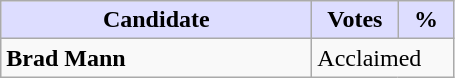<table class="wikitable">
<tr>
<th style="background:#ddf; width:200px;">Candidate</th>
<th style="background:#ddf; width:50px;">Votes</th>
<th style="background:#ddf; width:30px;">%</th>
</tr>
<tr>
<td><strong>Brad Mann</strong></td>
<td colspan="2">Acclaimed</td>
</tr>
</table>
